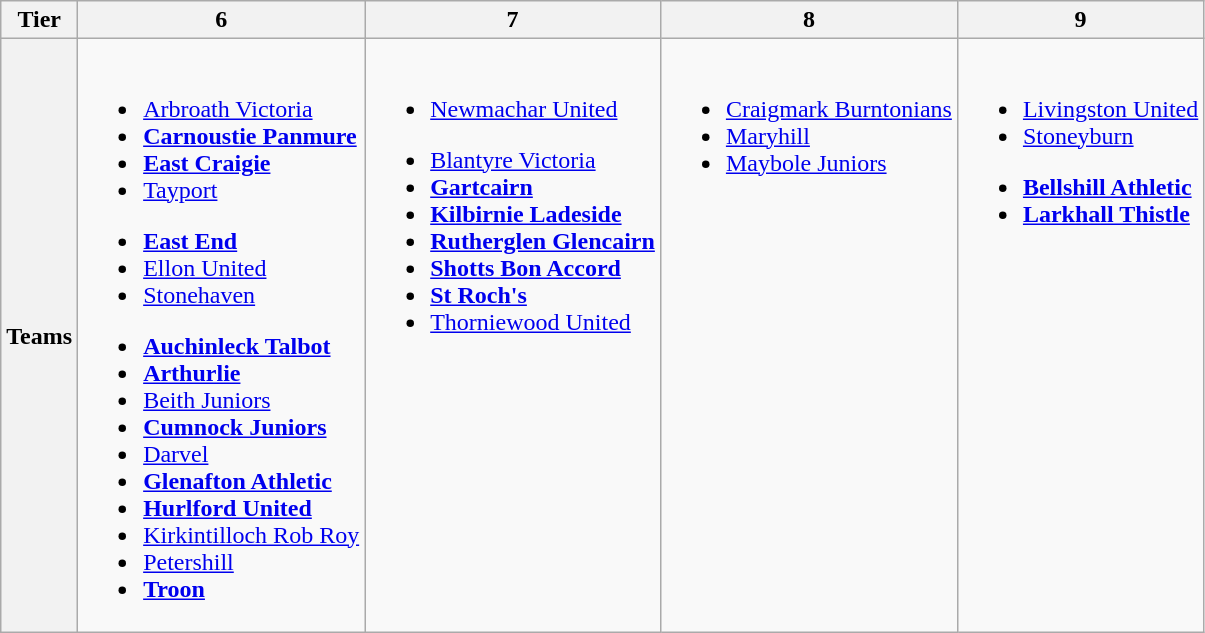<table class="wikitable" style="text-align:left">
<tr>
<th>Tier</th>
<th>6</th>
<th>7</th>
<th>8</th>
<th>9</th>
</tr>
<tr>
<th>Teams</th>
<td valign="top"><br><ul><li><a href='#'>Arbroath Victoria</a></li><li><a href='#'><strong>Carnoustie Panmure</strong></a></li><li><a href='#'><strong>East Craigie</strong></a></li><li><a href='#'>Tayport</a></li></ul><ul><li><a href='#'><strong>East End</strong></a></li><li><a href='#'>Ellon United</a></li><li><a href='#'>Stonehaven</a></li></ul><ul><li><a href='#'><strong>Auchinleck Talbot</strong></a></li><li><a href='#'><strong>Arthurlie</strong></a></li><li><a href='#'>Beith Juniors</a></li><li><a href='#'><strong>Cumnock Juniors</strong></a></li><li><a href='#'>Darvel</a></li><li><a href='#'><strong>Glenafton Athletic</strong></a></li><li><a href='#'><strong>Hurlford United</strong></a></li><li><a href='#'>Kirkintilloch Rob Roy</a></li><li><a href='#'>Petershill</a></li><li><a href='#'><strong>Troon</strong></a></li></ul></td>
<td valign="top"><br><ul><li><a href='#'>Newmachar United</a></li></ul><ul><li><a href='#'>Blantyre Victoria</a></li><li><a href='#'><strong>Gartcairn</strong></a></li><li><a href='#'><strong>Kilbirnie Ladeside</strong></a></li><li><a href='#'><strong>Rutherglen Glencairn</strong></a></li><li><a href='#'><strong>Shotts Bon Accord</strong></a></li><li><a href='#'><strong>St Roch's</strong></a></li><li><a href='#'>Thorniewood United</a></li></ul></td>
<td valign="top"><br><ul><li><a href='#'>Craigmark Burntonians</a></li><li><a href='#'>Maryhill</a></li><li><a href='#'>Maybole Juniors</a></li></ul></td>
<td valign="top"><br><ul><li><a href='#'>Livingston United</a></li><li><a href='#'>Stoneyburn</a></li></ul><ul><li><a href='#'><strong>Bellshill Athletic</strong></a></li><li><a href='#'><strong>Larkhall Thistle</strong></a></li></ul></td>
</tr>
</table>
